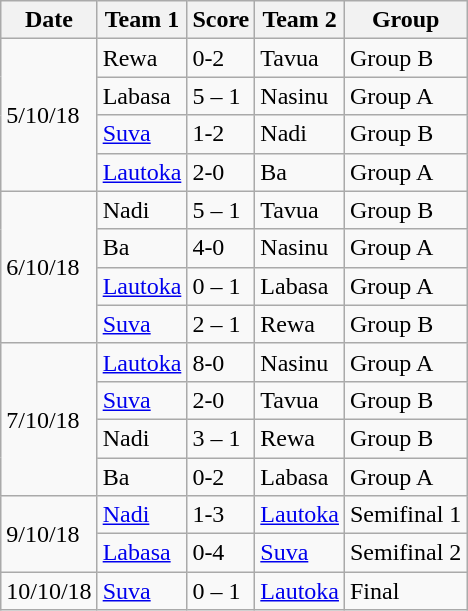<table class="wikitable">
<tr>
<th>Date</th>
<th>Team 1</th>
<th>Score</th>
<th>Team 2</th>
<th>Group</th>
</tr>
<tr>
<td rowspan="4">5/10/18</td>
<td>Rewa</td>
<td>0-2</td>
<td>Tavua</td>
<td>Group B</td>
</tr>
<tr>
<td>Labasa</td>
<td>5 – 1</td>
<td>Nasinu</td>
<td>Group A</td>
</tr>
<tr>
<td><a href='#'>Suva</a></td>
<td>1-2</td>
<td>Nadi</td>
<td>Group B</td>
</tr>
<tr>
<td><a href='#'>Lautoka</a></td>
<td>2-0</td>
<td>Ba</td>
<td>Group A</td>
</tr>
<tr>
<td rowspan="4">6/10/18</td>
<td>Nadi</td>
<td>5 – 1</td>
<td>Tavua</td>
<td>Group B</td>
</tr>
<tr>
<td>Ba</td>
<td>4-0</td>
<td>Nasinu</td>
<td>Group A</td>
</tr>
<tr>
<td><a href='#'>Lautoka</a></td>
<td>0 – 1</td>
<td>Labasa</td>
<td>Group A</td>
</tr>
<tr>
<td><a href='#'>Suva</a></td>
<td>2 – 1</td>
<td>Rewa</td>
<td>Group B</td>
</tr>
<tr>
<td rowspan="4">7/10/18</td>
<td><a href='#'>Lautoka</a></td>
<td>8-0</td>
<td>Nasinu</td>
<td>Group A</td>
</tr>
<tr>
<td><a href='#'>Suva</a></td>
<td>2-0</td>
<td>Tavua</td>
<td>Group B</td>
</tr>
<tr>
<td>Nadi</td>
<td>3 – 1</td>
<td>Rewa</td>
<td>Group B</td>
</tr>
<tr>
<td>Ba</td>
<td>0-2</td>
<td>Labasa</td>
<td>Group A</td>
</tr>
<tr>
<td rowspan="2">9/10/18</td>
<td><a href='#'>Nadi</a></td>
<td>1-3</td>
<td><a href='#'>Lautoka</a></td>
<td>Semifinal 1</td>
</tr>
<tr>
<td><a href='#'>Labasa</a></td>
<td>0-4</td>
<td><a href='#'>Suva</a></td>
<td>Semifinal 2</td>
</tr>
<tr>
<td>10/10/18</td>
<td><a href='#'>Suva</a></td>
<td>0 – 1</td>
<td><a href='#'>Lautoka</a></td>
<td>Final</td>
</tr>
</table>
